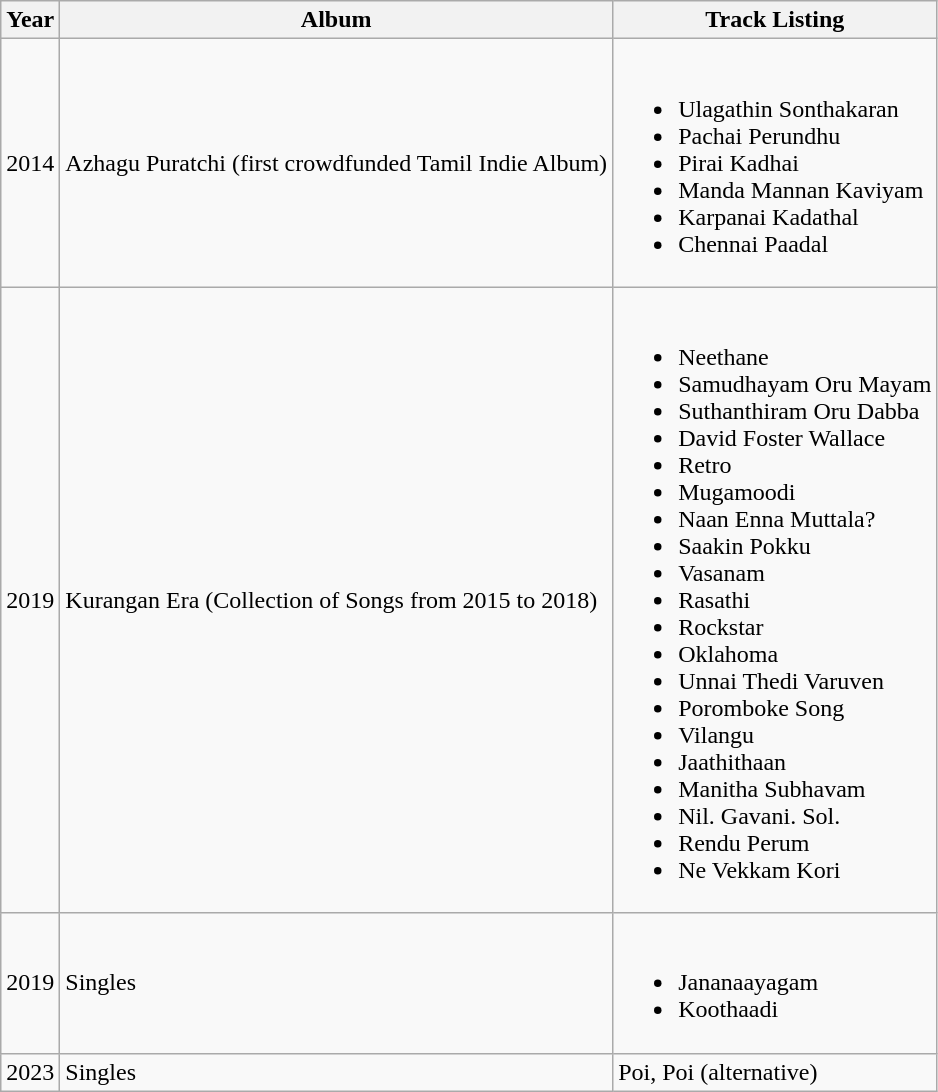<table class="wikitable sortable">
<tr>
<th>Year</th>
<th>Album</th>
<th>Track Listing</th>
</tr>
<tr>
<td>2014</td>
<td>Azhagu Puratchi (first crowdfunded Tamil Indie Album) </td>
<td><br><ul><li>Ulagathin Sonthakaran</li><li>Pachai Perundhu</li><li>Pirai Kadhai</li><li>Manda Mannan Kaviyam</li><li>Karpanai Kadathal</li><li>Chennai Paadal</li></ul></td>
</tr>
<tr>
<td>2019</td>
<td>Kurangan Era (Collection of Songs from 2015 to 2018)</td>
<td><br><ul><li>Neethane</li><li>Samudhayam Oru Mayam</li><li>Suthanthiram Oru Dabba</li><li>David Foster Wallace</li><li>Retro</li><li>Mugamoodi</li><li>Naan Enna Muttala?</li><li>Saakin Pokku</li><li>Vasanam</li><li>Rasathi</li><li>Rockstar</li><li>Oklahoma</li><li>Unnai Thedi Varuven</li><li>Poromboke Song</li><li>Vilangu</li><li>Jaathithaan</li><li>Manitha Subhavam</li><li>Nil. Gavani. Sol.</li><li>Rendu Perum</li><li>Ne Vekkam Kori</li></ul></td>
</tr>
<tr>
<td>2019</td>
<td>Singles</td>
<td><br><ul><li>Jananaayagam</li><li>Koothaadi </li></ul></td>
</tr>
<tr>
<td>2023</td>
<td>Singles</td>
<td>Poi, Poi (alternative) </td>
</tr>
</table>
